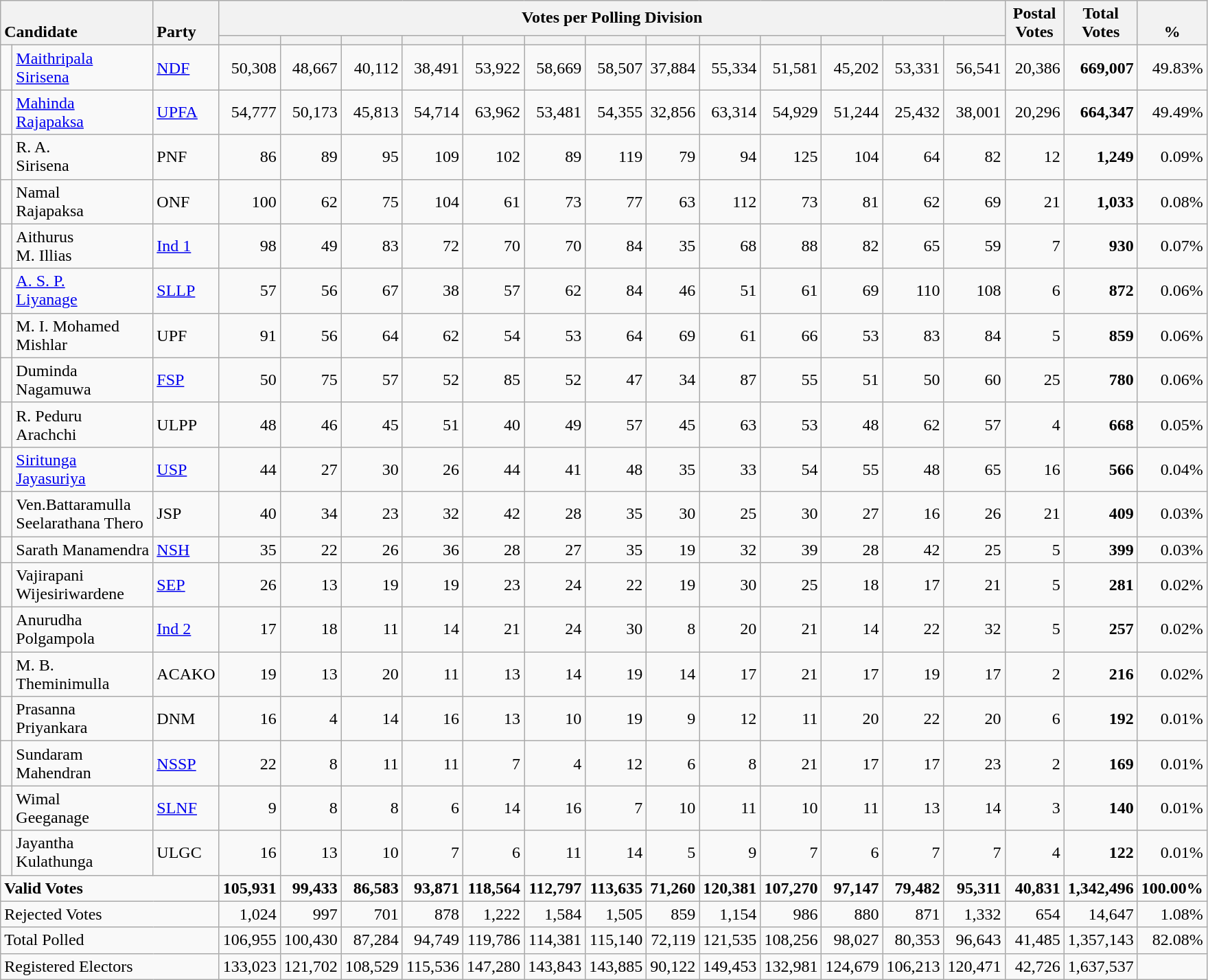<table class="wikitable" style="text-align:right;">
<tr>
<th style="text-align:left; vertical-align:bottom;" rowspan="2" colspan="2">Candidate</th>
<th rowspan="2" style="vertical-align:bottom; text-align:left; width:40px;">Party</th>
<th colspan=13>Votes per Polling Division</th>
<th rowspan="2" style="vertical-align:bottom; text-align:center; width:50px;">Postal<br>Votes</th>
<th rowspan="2" style="vertical-align:bottom; text-align:center; width:50px;">Total Votes</th>
<th rowspan="2" style="vertical-align:bottom; text-align:center; width:50px;">%</th>
</tr>
<tr>
<th></th>
<th></th>
<th></th>
<th></th>
<th></th>
<th></th>
<th></th>
<th></th>
<th></th>
<th></th>
<th></th>
<th></th>
<th></th>
</tr>
<tr>
<td bgcolor=> </td>
<td align=left><a href='#'>Maithripala<br>Sirisena</a></td>
<td align=left><a href='#'>NDF</a></td>
<td>50,308</td>
<td>48,667</td>
<td>40,112</td>
<td>38,491</td>
<td>53,922</td>
<td>58,669</td>
<td>58,507</td>
<td>37,884</td>
<td>55,334</td>
<td>51,581</td>
<td>45,202</td>
<td>53,331</td>
<td>56,541</td>
<td>20,386</td>
<td><strong>669,007</strong></td>
<td>49.83%</td>
</tr>
<tr>
<td bgcolor=> </td>
<td align=left><a href='#'>Mahinda<br>Rajapaksa</a></td>
<td align=left><a href='#'>UPFA</a></td>
<td>54,777</td>
<td>50,173</td>
<td>45,813</td>
<td>54,714</td>
<td>63,962</td>
<td>53,481</td>
<td>54,355</td>
<td>32,856</td>
<td>63,314</td>
<td>54,929</td>
<td>51,244</td>
<td>25,432</td>
<td>38,001</td>
<td>20,296</td>
<td><strong>664,347</strong></td>
<td>49.49%</td>
</tr>
<tr>
<td bgcolor=> </td>
<td align=left>R. A.<br>Sirisena</td>
<td align=left>PNF</td>
<td>86</td>
<td>89</td>
<td>95</td>
<td>109</td>
<td>102</td>
<td>89</td>
<td>119</td>
<td>79</td>
<td>94</td>
<td>125</td>
<td>104</td>
<td>64</td>
<td>82</td>
<td>12</td>
<td><strong>1,249</strong></td>
<td>0.09%</td>
</tr>
<tr>
<td bgcolor=> </td>
<td align=left>Namal<br>Rajapaksa</td>
<td align=left>ONF</td>
<td>100</td>
<td>62</td>
<td>75</td>
<td>104</td>
<td>61</td>
<td>73</td>
<td>77</td>
<td>63</td>
<td>112</td>
<td>73</td>
<td>81</td>
<td>62</td>
<td>69</td>
<td>21</td>
<td><strong>1,033</strong></td>
<td>0.08%</td>
</tr>
<tr>
<td bgcolor=> </td>
<td align=left>Aithurus<br>M. Illias</td>
<td align=left><a href='#'>Ind 1</a></td>
<td>98</td>
<td>49</td>
<td>83</td>
<td>72</td>
<td>70</td>
<td>70</td>
<td>84</td>
<td>35</td>
<td>68</td>
<td>88</td>
<td>82</td>
<td>65</td>
<td>59</td>
<td>7</td>
<td><strong>930</strong></td>
<td>0.07%</td>
</tr>
<tr>
<td bgcolor=> </td>
<td align=left><a href='#'>A. S. P.<br>Liyanage</a></td>
<td align=left><a href='#'>SLLP</a></td>
<td>57</td>
<td>56</td>
<td>67</td>
<td>38</td>
<td>57</td>
<td>62</td>
<td>84</td>
<td>46</td>
<td>51</td>
<td>61</td>
<td>69</td>
<td>110</td>
<td>108</td>
<td>6</td>
<td><strong>872</strong></td>
<td>0.06%</td>
</tr>
<tr>
<td bgcolor=> </td>
<td align=left>M. I. Mohamed<br>Mishlar</td>
<td align=left>UPF</td>
<td>91</td>
<td>56</td>
<td>64</td>
<td>62</td>
<td>54</td>
<td>53</td>
<td>64</td>
<td>69</td>
<td>61</td>
<td>66</td>
<td>53</td>
<td>83</td>
<td>84</td>
<td>5</td>
<td><strong>859</strong></td>
<td>0.06%</td>
</tr>
<tr>
<td bgcolor=> </td>
<td align=left>Duminda<br>Nagamuwa</td>
<td align=left><a href='#'>FSP</a></td>
<td>50</td>
<td>75</td>
<td>57</td>
<td>52</td>
<td>85</td>
<td>52</td>
<td>47</td>
<td>34</td>
<td>87</td>
<td>55</td>
<td>51</td>
<td>50</td>
<td>60</td>
<td>25</td>
<td><strong>780</strong></td>
<td>0.06%</td>
</tr>
<tr>
<td bgcolor=> </td>
<td align=left>R. Peduru<br>Arachchi</td>
<td align=left>ULPP</td>
<td>48</td>
<td>46</td>
<td>45</td>
<td>51</td>
<td>40</td>
<td>49</td>
<td>57</td>
<td>45</td>
<td>63</td>
<td>53</td>
<td>48</td>
<td>62</td>
<td>57</td>
<td>4</td>
<td><strong>668</strong></td>
<td>0.05%</td>
</tr>
<tr>
<td bgcolor=> </td>
<td align=left><a href='#'>Siritunga<br>Jayasuriya</a></td>
<td align=left><a href='#'>USP</a></td>
<td>44</td>
<td>27</td>
<td>30</td>
<td>26</td>
<td>44</td>
<td>41</td>
<td>48</td>
<td>35</td>
<td>33</td>
<td>54</td>
<td>55</td>
<td>48</td>
<td>65</td>
<td>16</td>
<td><strong>566</strong></td>
<td>0.04%</td>
</tr>
<tr>
<td bgcolor=> </td>
<td align=left>Ven.Battaramulla<br>Seelarathana Thero</td>
<td align=left>JSP</td>
<td>40</td>
<td>34</td>
<td>23</td>
<td>32</td>
<td>42</td>
<td>28</td>
<td>35</td>
<td>30</td>
<td>25</td>
<td>30</td>
<td>27</td>
<td>16</td>
<td>26</td>
<td>21</td>
<td><strong>409</strong></td>
<td>0.03%</td>
</tr>
<tr>
<td bgcolor=> </td>
<td align=left>Sarath Manamendra</td>
<td align=left><a href='#'>NSH</a></td>
<td>35</td>
<td>22</td>
<td>26</td>
<td>36</td>
<td>28</td>
<td>27</td>
<td>35</td>
<td>19</td>
<td>32</td>
<td>39</td>
<td>28</td>
<td>42</td>
<td>25</td>
<td>5</td>
<td><strong>399</strong></td>
<td>0.03%</td>
</tr>
<tr>
<td bgcolor=> </td>
<td align=left>Vajirapani<br>Wijesiriwardene</td>
<td align=left><a href='#'>SEP</a></td>
<td>26</td>
<td>13</td>
<td>19</td>
<td>19</td>
<td>23</td>
<td>24</td>
<td>22</td>
<td>19</td>
<td>30</td>
<td>25</td>
<td>18</td>
<td>17</td>
<td>21</td>
<td>5</td>
<td><strong>281</strong></td>
<td>0.02%</td>
</tr>
<tr>
<td bgcolor=> </td>
<td align=left>Anurudha<br>Polgampola</td>
<td align=left><a href='#'>Ind 2</a></td>
<td>17</td>
<td>18</td>
<td>11</td>
<td>14</td>
<td>21</td>
<td>24</td>
<td>30</td>
<td>8</td>
<td>20</td>
<td>21</td>
<td>14</td>
<td>22</td>
<td>32</td>
<td>5</td>
<td><strong>257</strong></td>
<td>0.02%</td>
</tr>
<tr>
<td bgcolor=> </td>
<td align=left>M. B.<br>Theminimulla</td>
<td align=left>ACAKO</td>
<td>19</td>
<td>13</td>
<td>20</td>
<td>11</td>
<td>13</td>
<td>14</td>
<td>19</td>
<td>14</td>
<td>17</td>
<td>21</td>
<td>17</td>
<td>19</td>
<td>17</td>
<td>2</td>
<td><strong>216</strong></td>
<td>0.02%</td>
</tr>
<tr>
<td bgcolor=> </td>
<td align=left>Prasanna<br>Priyankara</td>
<td align=left>DNM</td>
<td>16</td>
<td>4</td>
<td>14</td>
<td>16</td>
<td>13</td>
<td>10</td>
<td>19</td>
<td>9</td>
<td>12</td>
<td>11</td>
<td>20</td>
<td>22</td>
<td>20</td>
<td>6</td>
<td><strong>192</strong></td>
<td>0.01%</td>
</tr>
<tr>
<td bgcolor=> </td>
<td align=left>Sundaram<br>Mahendran</td>
<td align=left><a href='#'>NSSP</a></td>
<td>22</td>
<td>8</td>
<td>11</td>
<td>11</td>
<td>7</td>
<td>4</td>
<td>12</td>
<td>6</td>
<td>8</td>
<td>21</td>
<td>17</td>
<td>17</td>
<td>23</td>
<td>2</td>
<td><strong>169</strong></td>
<td>0.01%</td>
</tr>
<tr>
<td bgcolor=> </td>
<td align=left>Wimal<br>Geeganage</td>
<td align=left><a href='#'>SLNF</a></td>
<td>9</td>
<td>8</td>
<td>8</td>
<td>6</td>
<td>14</td>
<td>16</td>
<td>7</td>
<td>10</td>
<td>11</td>
<td>10</td>
<td>11</td>
<td>13</td>
<td>14</td>
<td>3</td>
<td><strong>140</strong></td>
<td>0.01%</td>
</tr>
<tr>
<td bgcolor=> </td>
<td align=left>Jayantha<br>Kulathunga</td>
<td align=left>ULGC</td>
<td>16</td>
<td>13</td>
<td>10</td>
<td>7</td>
<td>6</td>
<td>11</td>
<td>14</td>
<td>5</td>
<td>9</td>
<td>7</td>
<td>6</td>
<td>7</td>
<td>7</td>
<td>4</td>
<td><strong>122</strong></td>
<td>0.01%</td>
</tr>
<tr style="font-weight:bold">
<td style="text-align:left;" colspan="3">Valid Votes</td>
<td>105,931</td>
<td>99,433</td>
<td>86,583</td>
<td>93,871</td>
<td>118,564</td>
<td>112,797</td>
<td>113,635</td>
<td>71,260</td>
<td>120,381</td>
<td>107,270</td>
<td>97,147</td>
<td>79,482</td>
<td>95,311</td>
<td>40,831</td>
<td>1,342,496</td>
<td>100.00%</td>
</tr>
<tr>
<td style="text-align:left;" colspan="3">Rejected Votes</td>
<td>1,024</td>
<td>997</td>
<td>701</td>
<td>878</td>
<td>1,222</td>
<td>1,584</td>
<td>1,505</td>
<td>859</td>
<td>1,154</td>
<td>986</td>
<td>880</td>
<td>871</td>
<td>1,332</td>
<td>654</td>
<td>14,647</td>
<td>1.08%</td>
</tr>
<tr>
<td style="text-align:left;" colspan="3">Total Polled</td>
<td>106,955</td>
<td>100,430</td>
<td>87,284</td>
<td>94,749</td>
<td>119,786</td>
<td>114,381</td>
<td>115,140</td>
<td>72,119</td>
<td>121,535</td>
<td>108,256</td>
<td>98,027</td>
<td>80,353</td>
<td>96,643</td>
<td>41,485</td>
<td>1,357,143</td>
<td>82.08%</td>
</tr>
<tr>
<td style="text-align:left;" colspan="3">Registered Electors</td>
<td>133,023</td>
<td>121,702</td>
<td>108,529</td>
<td>115,536</td>
<td>147,280</td>
<td>143,843</td>
<td>143,885</td>
<td>90,122</td>
<td>149,453</td>
<td>132,981</td>
<td>124,679</td>
<td>106,213</td>
<td>120,471</td>
<td>42,726</td>
<td>1,637,537</td>
<td></td>
</tr>
</table>
